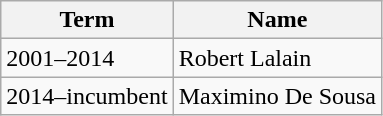<table class="wikitable">
<tr>
<th>Term</th>
<th>Name</th>
</tr>
<tr>
<td>2001–2014</td>
<td>Robert Lalain</td>
</tr>
<tr>
<td>2014–incumbent</td>
<td>Maximino De Sousa</td>
</tr>
</table>
